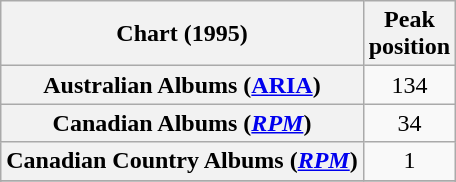<table class="wikitable sortable plainrowheaders" style="text-align:center">
<tr>
<th scope="col">Chart (1995)</th>
<th scope="col">Peak<br>position</th>
</tr>
<tr>
<th scope="row">Australian Albums (<a href='#'>ARIA</a>)</th>
<td>134</td>
</tr>
<tr>
<th scope="row">Canadian Albums (<em><a href='#'>RPM</a></em>)</th>
<td>34</td>
</tr>
<tr>
<th scope="row">Canadian Country Albums (<em><a href='#'>RPM</a></em>)</th>
<td>1</td>
</tr>
<tr>
</tr>
<tr>
</tr>
</table>
